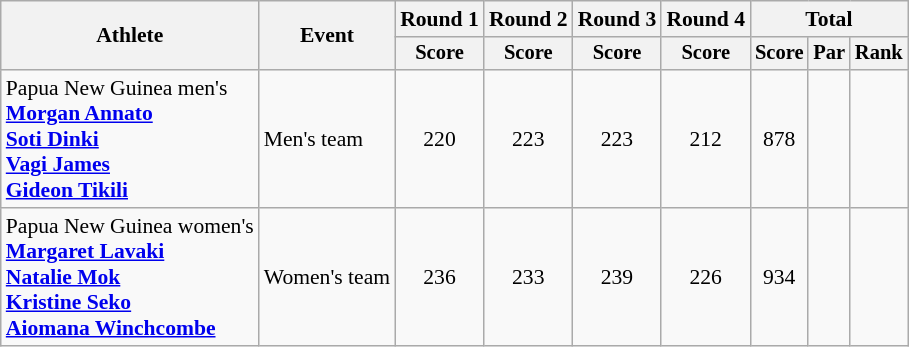<table class=wikitable style=font-size:90%;text-align:center>
<tr>
<th rowspan=2>Athlete</th>
<th rowspan=2>Event</th>
<th>Round 1</th>
<th>Round 2</th>
<th>Round 3</th>
<th>Round 4</th>
<th colspan=3>Total</th>
</tr>
<tr style=font-size:95%>
<th>Score</th>
<th>Score</th>
<th>Score</th>
<th>Score</th>
<th>Score</th>
<th>Par</th>
<th>Rank</th>
</tr>
<tr>
<td align=left>Papua New Guinea men's<br><strong><a href='#'>Morgan Annato</a><br><a href='#'>Soti Dinki</a><br><a href='#'>Vagi James</a><br><a href='#'>Gideon Tikili</a></strong></td>
<td align=left>Men's team</td>
<td>220</td>
<td>223</td>
<td>223</td>
<td>212</td>
<td>878</td>
<td></td>
<td></td>
</tr>
<tr>
<td align=left>Papua New Guinea women's<br><strong><a href='#'>Margaret Lavaki</a><br><a href='#'>Natalie Mok</a><br><a href='#'>Kristine Seko</a><br><a href='#'>Aiomana Winchcombe</a></strong></td>
<td align=left>Women's team</td>
<td>236</td>
<td>233</td>
<td>239</td>
<td>226</td>
<td>934</td>
<td></td>
<td></td>
</tr>
</table>
